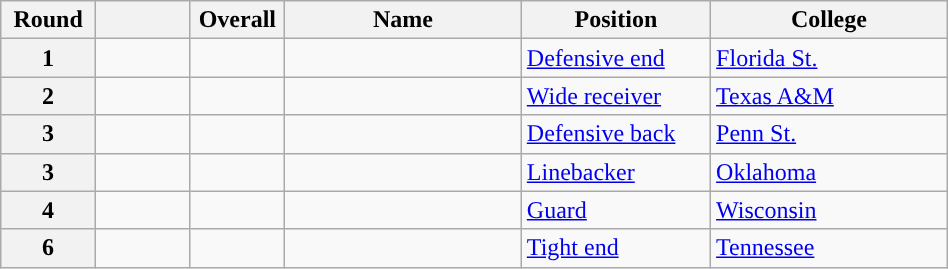<table class="wikitable sortable" style="width: 50%;">
<tr>
<th scope="col" style="width: 10%;">Round</th>
<th scope="col" style="width: 10%;"></th>
<th scope="col" style="width: 10%;">Overall</th>
<th scope="col" style="width: 25%;">Name</th>
<th scope="col" style="width: 20%;">Position</th>
<th scope="col" style="width: 25%;">College</th>
</tr>
<tr>
<th scope="row">1</th>
<td></td>
<td></td>
<td></td>
<td><a href='#'>Defensive end</a></td>
<td><a href='#'>Florida St.</a></td>
</tr>
<tr>
<th scope="row">2</th>
<td></td>
<td></td>
<td></td>
<td><a href='#'>Wide receiver</a></td>
<td><a href='#'>Texas A&M</a></td>
</tr>
<tr>
<th scope="row">3</th>
<td></td>
<td></td>
<td></td>
<td><a href='#'>Defensive back</a></td>
<td><a href='#'>Penn St.</a></td>
</tr>
<tr>
<th scope="row">3</th>
<td></td>
<td></td>
<td></td>
<td><a href='#'>Linebacker</a></td>
<td><a href='#'>Oklahoma</a></td>
</tr>
<tr>
<th scope="row">4</th>
<td></td>
<td></td>
<td></td>
<td><a href='#'>Guard</a></td>
<td><a href='#'>Wisconsin</a></td>
</tr>
<tr>
<th scope="row">6</th>
<td></td>
<td></td>
<td></td>
<td><a href='#'>Tight end</a></td>
<td><a href='#'>Tennessee</a></td>
</tr>
</table>
